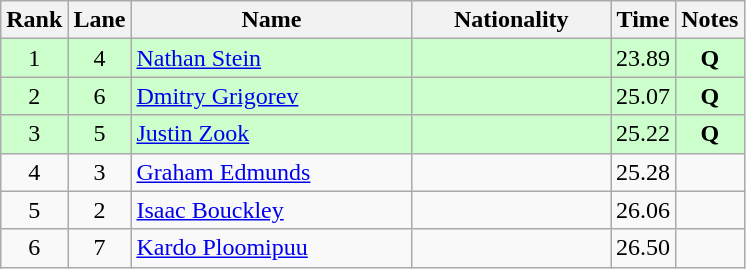<table class="wikitable sortable" style="text-align:center">
<tr>
<th>Rank</th>
<th>Lane</th>
<th style="width:180px">Name</th>
<th style="width:125px">Nationality</th>
<th>Time</th>
<th>Notes</th>
</tr>
<tr style="background:#cfc;">
<td>1</td>
<td>4</td>
<td style="text-align:left;"><a href='#'>Nathan Stein</a></td>
<td style="text-align:left;"></td>
<td>23.89</td>
<td><strong>Q</strong></td>
</tr>
<tr style="background:#cfc;">
<td>2</td>
<td>6</td>
<td style="text-align:left;"><a href='#'>Dmitry Grigorev</a></td>
<td style="text-align:left;"></td>
<td>25.07</td>
<td><strong>Q</strong></td>
</tr>
<tr style="background:#cfc;">
<td>3</td>
<td>5</td>
<td style="text-align:left;"><a href='#'>Justin Zook</a></td>
<td style="text-align:left;"></td>
<td>25.22</td>
<td><strong>Q</strong></td>
</tr>
<tr>
<td>4</td>
<td>3</td>
<td style="text-align:left;"><a href='#'>Graham Edmunds</a></td>
<td style="text-align:left;"></td>
<td>25.28</td>
<td></td>
</tr>
<tr>
<td>5</td>
<td>2</td>
<td style="text-align:left;"><a href='#'>Isaac Bouckley</a></td>
<td style="text-align:left;"></td>
<td>26.06</td>
<td></td>
</tr>
<tr>
<td>6</td>
<td>7</td>
<td style="text-align:left;"><a href='#'>Kardo Ploomipuu</a></td>
<td style="text-align:left;"></td>
<td>26.50</td>
<td></td>
</tr>
</table>
